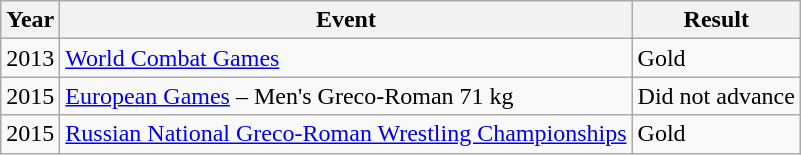<table class="wikitable">
<tr>
<th>Year</th>
<th>Event</th>
<th>Result</th>
</tr>
<tr>
<td>2013</td>
<td><a href='#'>World Combat Games</a></td>
<td> Gold</td>
</tr>
<tr>
<td>2015</td>
<td><a href='#'>European Games</a> – Men's Greco-Roman 71 kg</td>
<td>Did not advance</td>
</tr>
<tr>
<td>2015</td>
<td><a href='#'>Russian National Greco-Roman Wrestling Championships</a></td>
<td> Gold</td>
</tr>
</table>
